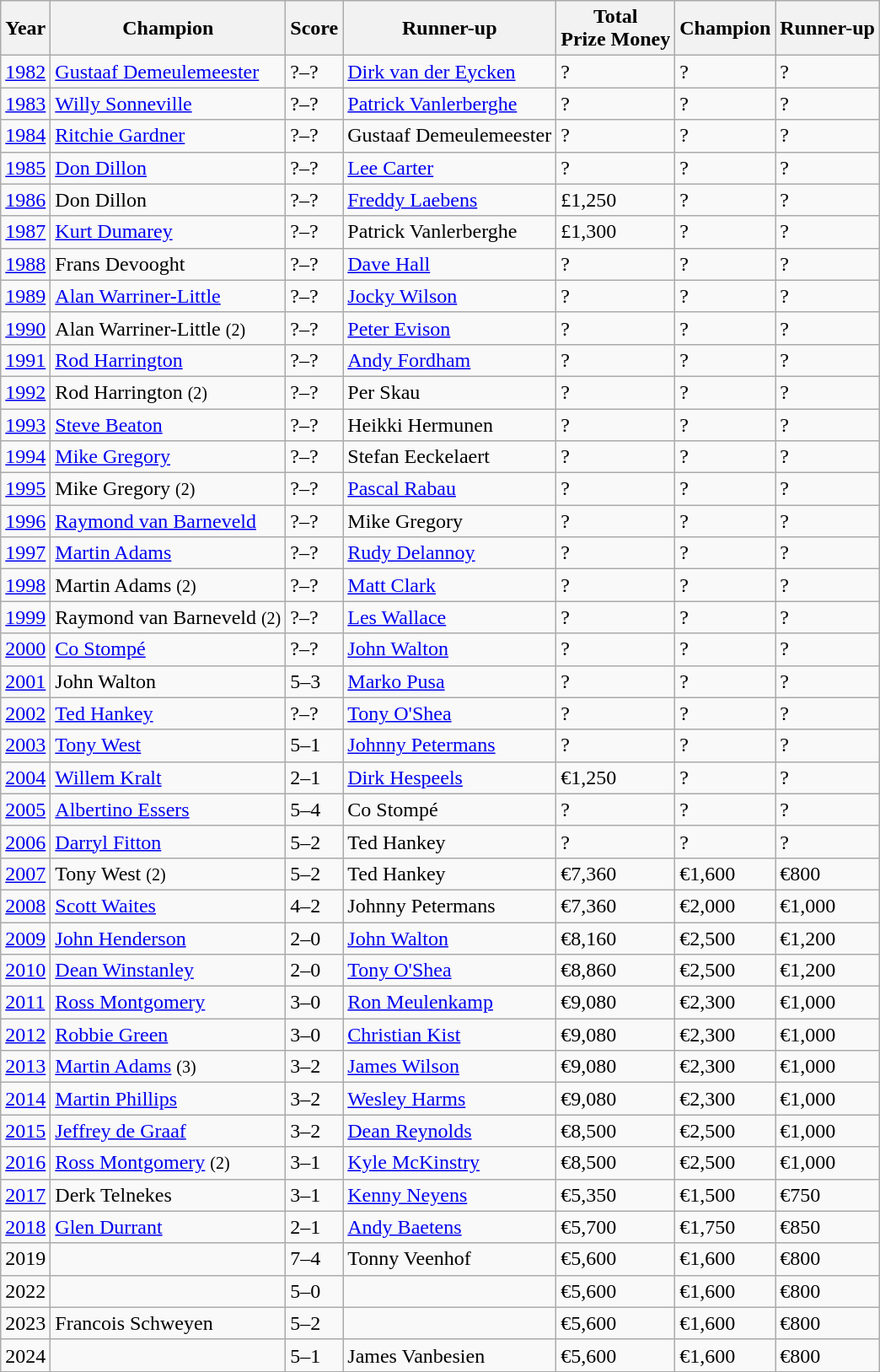<table class="wikitable">
<tr>
<th>Year</th>
<th>Champion</th>
<th>Score</th>
<th>Runner-up</th>
<th>Total<br>Prize Money</th>
<th>Champion</th>
<th>Runner-up</th>
</tr>
<tr>
<td><a href='#'>1982</a></td>
<td> <a href='#'>Gustaaf Demeulemeester</a></td>
<td>?–?</td>
<td> <a href='#'>Dirk van der Eycken</a></td>
<td>?</td>
<td>?</td>
<td>?</td>
</tr>
<tr>
<td><a href='#'>1983</a></td>
<td> <a href='#'>Willy Sonneville</a></td>
<td>?–?</td>
<td> <a href='#'>Patrick Vanlerberghe</a></td>
<td>?</td>
<td>?</td>
<td>?</td>
</tr>
<tr>
<td><a href='#'>1984</a></td>
<td> <a href='#'>Ritchie Gardner</a></td>
<td>?–?</td>
<td> Gustaaf Demeulemeester</td>
<td>?</td>
<td>?</td>
<td>?</td>
</tr>
<tr>
<td><a href='#'>1985</a></td>
<td> <a href='#'>Don Dillon</a></td>
<td>?–?</td>
<td> <a href='#'>Lee Carter</a></td>
<td>?</td>
<td>?</td>
<td>?</td>
</tr>
<tr>
<td><a href='#'>1986</a></td>
<td> Don Dillon</td>
<td>?–?</td>
<td> <a href='#'>Freddy Laebens</a></td>
<td>£1,250</td>
<td>?</td>
<td>?</td>
</tr>
<tr>
<td><a href='#'>1987</a></td>
<td> <a href='#'>Kurt Dumarey</a></td>
<td>?–?</td>
<td> Patrick Vanlerberghe</td>
<td>£1,300</td>
<td>?</td>
<td>?</td>
</tr>
<tr>
<td><a href='#'>1988</a></td>
<td> Frans Devooght</td>
<td>?–?</td>
<td> <a href='#'>Dave Hall</a></td>
<td>?</td>
<td>?</td>
<td>?</td>
</tr>
<tr>
<td><a href='#'>1989</a></td>
<td> <a href='#'>Alan Warriner-Little</a></td>
<td>?–?</td>
<td> <a href='#'>Jocky Wilson</a></td>
<td>?</td>
<td>?</td>
<td>?</td>
</tr>
<tr>
<td><a href='#'>1990</a></td>
<td> Alan Warriner-Little  <small>(2)</small></td>
<td>?–?</td>
<td> <a href='#'>Peter Evison</a></td>
<td>?</td>
<td>?</td>
<td>?</td>
</tr>
<tr>
<td><a href='#'>1991</a></td>
<td> <a href='#'>Rod Harrington</a></td>
<td>?–?</td>
<td> <a href='#'>Andy Fordham</a></td>
<td>?</td>
<td>?</td>
<td>?</td>
</tr>
<tr>
<td><a href='#'>1992</a></td>
<td> Rod Harrington  <small>(2)</small></td>
<td>?–?</td>
<td> Per Skau</td>
<td>?</td>
<td>?</td>
<td>?</td>
</tr>
<tr>
<td><a href='#'>1993</a></td>
<td> <a href='#'>Steve Beaton</a></td>
<td>?–?</td>
<td> Heikki Hermunen</td>
<td>?</td>
<td>?</td>
<td>?</td>
</tr>
<tr>
<td><a href='#'>1994</a></td>
<td> <a href='#'>Mike Gregory</a></td>
<td>?–?</td>
<td> Stefan Eeckelaert</td>
<td>?</td>
<td>?</td>
<td>?</td>
</tr>
<tr>
<td><a href='#'>1995</a></td>
<td> Mike Gregory  <small>(2)</small></td>
<td>?–?</td>
<td> <a href='#'>Pascal Rabau</a></td>
<td>?</td>
<td>?</td>
<td>?</td>
</tr>
<tr>
<td><a href='#'>1996</a></td>
<td> <a href='#'>Raymond van Barneveld</a></td>
<td>?–?</td>
<td> Mike Gregory</td>
<td>?</td>
<td>?</td>
<td>?</td>
</tr>
<tr>
<td><a href='#'>1997</a></td>
<td> <a href='#'>Martin Adams</a></td>
<td>?–?</td>
<td> <a href='#'>Rudy Delannoy</a></td>
<td>?</td>
<td>?</td>
<td>?</td>
</tr>
<tr>
<td><a href='#'>1998</a></td>
<td> Martin Adams  <small>(2)</small></td>
<td>?–?</td>
<td> <a href='#'>Matt Clark</a></td>
<td>?</td>
<td>?</td>
<td>?</td>
</tr>
<tr>
<td><a href='#'>1999</a></td>
<td> Raymond van Barneveld  <small>(2)</small></td>
<td>?–?</td>
<td> <a href='#'>Les Wallace</a></td>
<td>?</td>
<td>?</td>
<td>?</td>
</tr>
<tr>
<td><a href='#'>2000</a></td>
<td> <a href='#'>Co Stompé</a></td>
<td>?–?</td>
<td> <a href='#'>John Walton</a></td>
<td>?</td>
<td>?</td>
<td>?</td>
</tr>
<tr>
<td><a href='#'>2001</a></td>
<td> John Walton</td>
<td>5–3</td>
<td> <a href='#'>Marko Pusa</a></td>
<td>?</td>
<td>?</td>
<td>?</td>
</tr>
<tr>
<td><a href='#'>2002</a></td>
<td> <a href='#'>Ted Hankey</a></td>
<td>?–?</td>
<td> <a href='#'>Tony O'Shea</a></td>
<td>?</td>
<td>?</td>
<td>?</td>
</tr>
<tr>
<td><a href='#'>2003</a></td>
<td> <a href='#'>Tony West</a></td>
<td>5–1</td>
<td> <a href='#'>Johnny Petermans</a></td>
<td>?</td>
<td>?</td>
<td>?</td>
</tr>
<tr>
<td><a href='#'>2004</a></td>
<td> <a href='#'>Willem Kralt</a></td>
<td>2–1</td>
<td> <a href='#'>Dirk Hespeels</a></td>
<td>€1,250</td>
<td>?</td>
<td>?</td>
</tr>
<tr>
<td><a href='#'>2005</a></td>
<td> <a href='#'>Albertino Essers</a></td>
<td>5–4</td>
<td> Co Stompé</td>
<td>?</td>
<td>?</td>
<td>?</td>
</tr>
<tr>
<td><a href='#'>2006</a></td>
<td> <a href='#'>Darryl Fitton</a></td>
<td>5–2</td>
<td> Ted Hankey</td>
<td>?</td>
<td>?</td>
<td>?</td>
</tr>
<tr>
<td><a href='#'>2007</a></td>
<td> Tony West <small>(2)</small></td>
<td>5–2</td>
<td> Ted Hankey</td>
<td>€7,360</td>
<td>€1,600</td>
<td>€800</td>
</tr>
<tr>
<td><a href='#'>2008</a></td>
<td> <a href='#'>Scott Waites</a></td>
<td>4–2</td>
<td> Johnny Petermans</td>
<td>€7,360</td>
<td>€2,000</td>
<td>€1,000</td>
</tr>
<tr>
<td><a href='#'>2009</a></td>
<td> <a href='#'>John Henderson</a></td>
<td>2–0</td>
<td> <a href='#'>John Walton</a></td>
<td>€8,160</td>
<td>€2,500</td>
<td>€1,200</td>
</tr>
<tr>
<td><a href='#'>2010</a></td>
<td> <a href='#'>Dean Winstanley</a></td>
<td>2–0</td>
<td> <a href='#'>Tony O'Shea</a></td>
<td>€8,860</td>
<td>€2,500</td>
<td>€1,200</td>
</tr>
<tr>
<td><a href='#'>2011</a></td>
<td> <a href='#'>Ross Montgomery</a></td>
<td>3–0</td>
<td> <a href='#'>Ron Meulenkamp</a></td>
<td>€9,080</td>
<td>€2,300</td>
<td>€1,000</td>
</tr>
<tr>
<td><a href='#'>2012</a></td>
<td> <a href='#'>Robbie Green</a></td>
<td>3–0</td>
<td> <a href='#'>Christian Kist</a></td>
<td>€9,080</td>
<td>€2,300</td>
<td>€1,000</td>
</tr>
<tr>
<td><a href='#'>2013</a></td>
<td> <a href='#'>Martin Adams</a>  <small>(3)</small></td>
<td>3–2</td>
<td> <a href='#'>James Wilson</a></td>
<td>€9,080</td>
<td>€2,300</td>
<td>€1,000</td>
</tr>
<tr>
<td><a href='#'>2014</a></td>
<td> <a href='#'>Martin Phillips</a></td>
<td>3–2</td>
<td> <a href='#'>Wesley Harms</a></td>
<td>€9,080</td>
<td>€2,300</td>
<td>€1,000</td>
</tr>
<tr>
<td><a href='#'>2015</a></td>
<td> <a href='#'>Jeffrey de Graaf</a></td>
<td>3–2</td>
<td> <a href='#'>Dean Reynolds</a></td>
<td>€8,500</td>
<td>€2,500</td>
<td>€1,000</td>
</tr>
<tr>
<td><a href='#'>2016</a></td>
<td> <a href='#'>Ross Montgomery</a> <small>(2)</small></td>
<td>3–1</td>
<td> <a href='#'>Kyle McKinstry</a></td>
<td>€8,500</td>
<td>€2,500</td>
<td>€1,000</td>
</tr>
<tr>
<td><a href='#'>2017</a></td>
<td> Derk Telnekes</td>
<td>3–1</td>
<td> <a href='#'>Kenny Neyens</a></td>
<td>€5,350</td>
<td>€1,500</td>
<td>€750</td>
</tr>
<tr>
<td><a href='#'>2018</a></td>
<td> <a href='#'>Glen Durrant</a></td>
<td>2–1</td>
<td> <a href='#'>Andy Baetens</a></td>
<td>€5,700</td>
<td>€1,750</td>
<td>€850</td>
</tr>
<tr>
<td>2019</td>
<td></td>
<td>7–4</td>
<td> Tonny Veenhof</td>
<td>€5,600</td>
<td>€1,600</td>
<td>€800</td>
</tr>
<tr>
<td>2022</td>
<td></td>
<td>5–0</td>
<td></td>
<td>€5,600</td>
<td>€1,600</td>
<td>€800</td>
</tr>
<tr>
<td>2023</td>
<td> Francois Schweyen</td>
<td>5–2</td>
<td></td>
<td>€5,600</td>
<td>€1,600</td>
<td>€800</td>
</tr>
<tr>
<td>2024</td>
<td></td>
<td>5–1</td>
<td> James Vanbesien</td>
<td>€5,600</td>
<td>€1,600</td>
<td>€800</td>
</tr>
</table>
